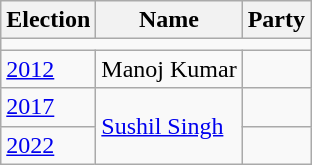<table class="wikitable sortable">
<tr>
<th>Election</th>
<th>Name</th>
<th colspan="2">Party</th>
</tr>
<tr>
<td colspan="4"></td>
</tr>
<tr>
<td><a href='#'>2012</a></td>
<td>Manoj Kumar</td>
<td></td>
</tr>
<tr>
<td><a href='#'>2017</a></td>
<td rowspan="2"><a href='#'>Sushil Singh</a></td>
<td></td>
</tr>
<tr>
<td><a href='#'>2022</a></td>
</tr>
</table>
